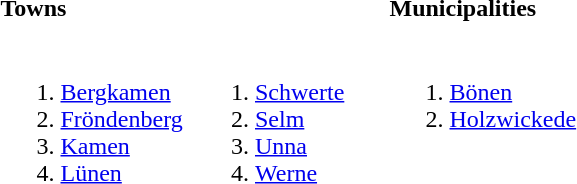<table>
<tr>
<th colspan=2 align=left>Towns</th>
<th align=left>Municipalities</th>
</tr>
<tr valign=top>
<td width=33%><br><ol><li><a href='#'>Bergkamen</a></li><li><a href='#'>Fröndenberg</a></li><li><a href='#'>Kamen</a></li><li><a href='#'>Lünen</a></li></ol></td>
<td width=33%><br><ol>
<li><a href='#'>Schwerte</a>
<li><a href='#'>Selm</a>
<li><a href='#'>Unna</a>
<li><a href='#'>Werne</a>
</ol></td>
<td width=33%><br><ol><li><a href='#'>Bönen</a></li><li><a href='#'>Holzwickede</a></li></ol></td>
</tr>
</table>
